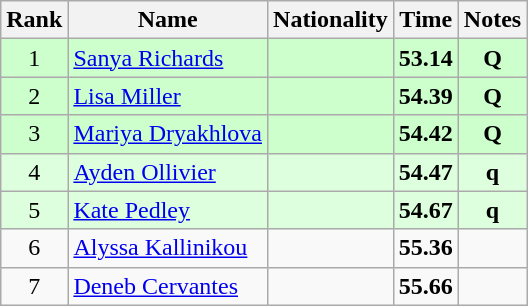<table class="wikitable sortable" style="text-align:center">
<tr>
<th>Rank</th>
<th>Name</th>
<th>Nationality</th>
<th>Time</th>
<th>Notes</th>
</tr>
<tr bgcolor=ccffcc>
<td>1</td>
<td align=left><a href='#'>Sanya Richards</a></td>
<td align=left></td>
<td><strong>53.14</strong></td>
<td><strong>Q</strong></td>
</tr>
<tr bgcolor=ccffcc>
<td>2</td>
<td align=left><a href='#'>Lisa Miller</a></td>
<td align=left></td>
<td><strong>54.39</strong></td>
<td><strong>Q</strong></td>
</tr>
<tr bgcolor=ccffcc>
<td>3</td>
<td align=left><a href='#'>Mariya Dryakhlova</a></td>
<td align=left></td>
<td><strong>54.42</strong></td>
<td><strong>Q</strong></td>
</tr>
<tr bgcolor=ddffdd>
<td>4</td>
<td align=left><a href='#'>Ayden Ollivier</a></td>
<td align=left></td>
<td><strong>54.47</strong></td>
<td><strong>q</strong></td>
</tr>
<tr bgcolor=ddffdd>
<td>5</td>
<td align=left><a href='#'>Kate Pedley</a></td>
<td align=left></td>
<td><strong>54.67</strong></td>
<td><strong>q</strong></td>
</tr>
<tr>
<td>6</td>
<td align=left><a href='#'>Alyssa Kallinikou</a></td>
<td align=left></td>
<td><strong>55.36</strong></td>
<td></td>
</tr>
<tr>
<td>7</td>
<td align=left><a href='#'>Deneb Cervantes</a></td>
<td align=left></td>
<td><strong>55.66</strong></td>
<td></td>
</tr>
</table>
